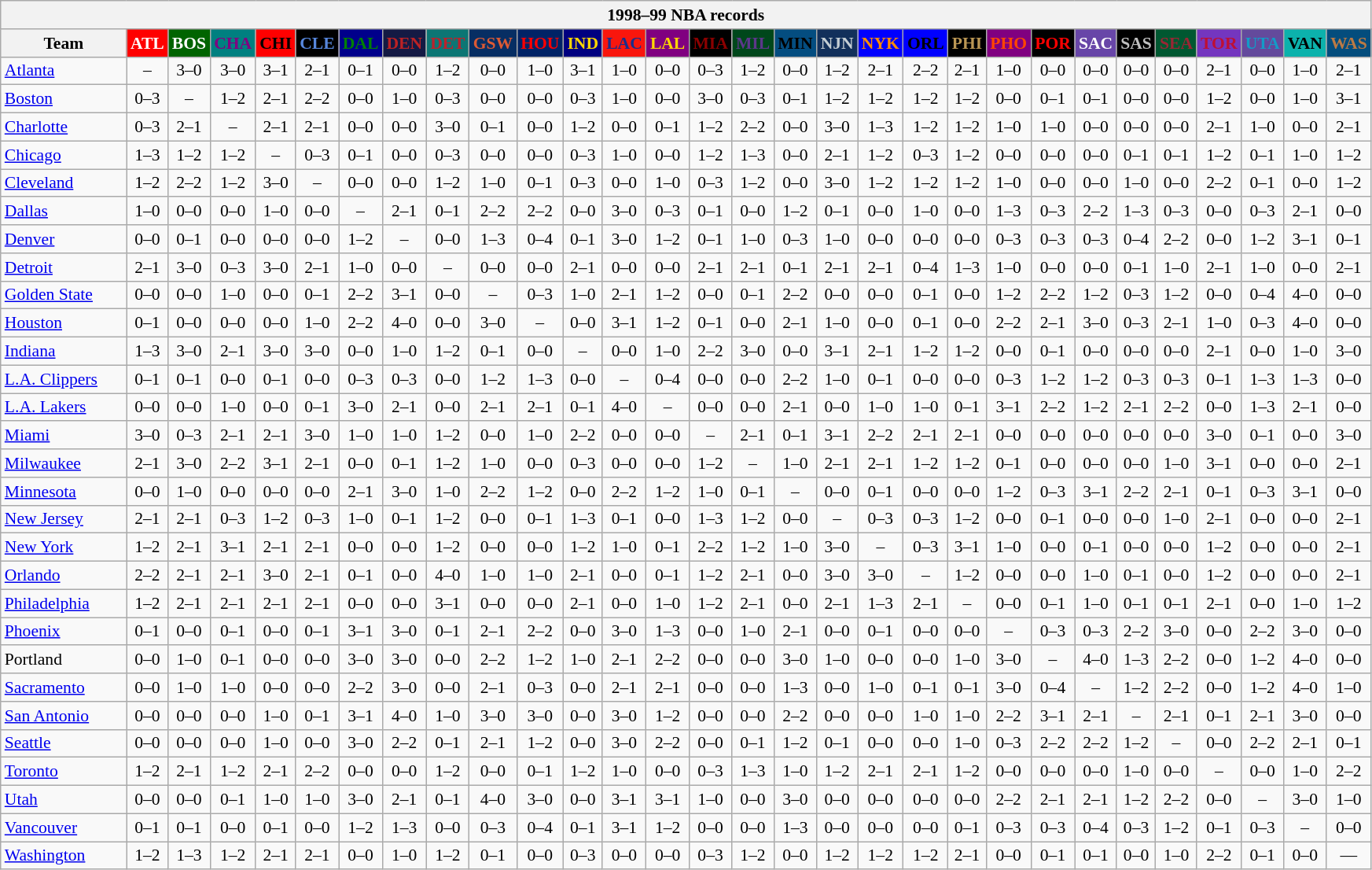<table class="wikitable" style="font-size:90%; text-align:center;">
<tr>
<th colspan=30>1998–99 NBA records</th>
</tr>
<tr>
<th width=100>Team</th>
<th style="background:#FF0000;color:#FFFFFF;width=35">ATL</th>
<th style="background:#006400;color:#FFFFFF;width=35">BOS</th>
<th style="background:#008080;color:#800080;width=35">CHA</th>
<th style="background:#FF0000;color:#000000;width=35">CHI</th>
<th style="background:#000000;color:#5787DC;width=35">CLE</th>
<th style="background:#00008B;color:#008000;width=35">DAL</th>
<th style="background:#141A44;color:#BC2224;width=35">DEN</th>
<th style="background:#0C7674;color:#BB222C;width=35">DET</th>
<th style="background:#072E63;color:#DC5A34;width=35">GSW</th>
<th style="background:#002366;color:#FF0000;width=35">HOU</th>
<th style="background:#000080;color:#FFD700;width=35">IND</th>
<th style="background:#F9160D;color:#1A2E8B;width=35">LAC</th>
<th style="background:#800080;color:#FFD700;width=35">LAL</th>
<th style="background:#000000;color:#8B0000;width=35">MIA</th>
<th style="background:#00471B;color:#5C378A;width=35">MIL</th>
<th style="background:#044D80;color:#000000;width=35">MIN</th>
<th style="background:#12305B;color:#C4CED4;width=35">NJN</th>
<th style="background:#0000FF;color:#FF8C00;width=35">NYK</th>
<th style="background:#0000FF;color:#000000;width=35">ORL</th>
<th style="background:#000000;color:#BB9754;width=35">PHI</th>
<th style="background:#800080;color:#FF4500;width=35">PHO</th>
<th style="background:#000000;color:#FF0000;width=35">POR</th>
<th style="background:#6846A8;color:#FFFFFF;width=35">SAC</th>
<th style="background:#000000;color:#C0C0C0;width=35">SAS</th>
<th style="background:#005831;color:#992634;width=35">SEA</th>
<th style="background:#7436BF;color:#BE0F34;width=35">TOR</th>
<th style="background:#644A9C;color:#149BC7;width=35">UTA</th>
<th style="background:#0CB2AC;color:#000000;width=35">VAN</th>
<th style="background:#044D7D;color:#BC7A44;width=35">WAS</th>
</tr>
<tr>
<td style="text-align:left;"><a href='#'>Atlanta</a></td>
<td>–</td>
<td>3–0</td>
<td>3–0</td>
<td>3–1</td>
<td>2–1</td>
<td>0–1</td>
<td>0–0</td>
<td>1–2</td>
<td>0–0</td>
<td>1–0</td>
<td>3–1</td>
<td>1–0</td>
<td>0–0</td>
<td>0–3</td>
<td>1–2</td>
<td>0–0</td>
<td>1–2</td>
<td>2–1</td>
<td>2–2</td>
<td>2–1</td>
<td>1–0</td>
<td>0–0</td>
<td>0–0</td>
<td>0–0</td>
<td>0–0</td>
<td>2–1</td>
<td>0–0</td>
<td>1–0</td>
<td>2–1</td>
</tr>
<tr>
<td style="text-align:left;"><a href='#'>Boston</a></td>
<td>0–3</td>
<td>–</td>
<td>1–2</td>
<td>2–1</td>
<td>2–2</td>
<td>0–0</td>
<td>1–0</td>
<td>0–3</td>
<td>0–0</td>
<td>0–0</td>
<td>0–3</td>
<td>1–0</td>
<td>0–0</td>
<td>3–0</td>
<td>0–3</td>
<td>0–1</td>
<td>1–2</td>
<td>1–2</td>
<td>1–2</td>
<td>1–2</td>
<td>0–0</td>
<td>0–1</td>
<td>0–1</td>
<td>0–0</td>
<td>0–0</td>
<td>1–2</td>
<td>0–0</td>
<td>1–0</td>
<td>3–1</td>
</tr>
<tr>
<td style="text-align:left;"><a href='#'>Charlotte</a></td>
<td>0–3</td>
<td>2–1</td>
<td>–</td>
<td>2–1</td>
<td>2–1</td>
<td>0–0</td>
<td>0–0</td>
<td>3–0</td>
<td>0–1</td>
<td>0–0</td>
<td>1–2</td>
<td>0–0</td>
<td>0–1</td>
<td>1–2</td>
<td>2–2</td>
<td>0–0</td>
<td>3–0</td>
<td>1–3</td>
<td>1–2</td>
<td>1–2</td>
<td>1–0</td>
<td>1–0</td>
<td>0–0</td>
<td>0–0</td>
<td>0–0</td>
<td>2–1</td>
<td>1–0</td>
<td>0–0</td>
<td>2–1</td>
</tr>
<tr>
<td style="text-align:left;"><a href='#'>Chicago</a></td>
<td>1–3</td>
<td>1–2</td>
<td>1–2</td>
<td>–</td>
<td>0–3</td>
<td>0–1</td>
<td>0–0</td>
<td>0–3</td>
<td>0–0</td>
<td>0–0</td>
<td>0–3</td>
<td>1–0</td>
<td>0–0</td>
<td>1–2</td>
<td>1–3</td>
<td>0–0</td>
<td>2–1</td>
<td>1–2</td>
<td>0–3</td>
<td>1–2</td>
<td>0–0</td>
<td>0–0</td>
<td>0–0</td>
<td>0–1</td>
<td>0–1</td>
<td>1–2</td>
<td>0–1</td>
<td>1–0</td>
<td>1–2</td>
</tr>
<tr>
<td style="text-align:left;"><a href='#'>Cleveland</a></td>
<td>1–2</td>
<td>2–2</td>
<td>1–2</td>
<td>3–0</td>
<td>–</td>
<td>0–0</td>
<td>0–0</td>
<td>1–2</td>
<td>1–0</td>
<td>0–1</td>
<td>0–3</td>
<td>0–0</td>
<td>1–0</td>
<td>0–3</td>
<td>1–2</td>
<td>0–0</td>
<td>3–0</td>
<td>1–2</td>
<td>1–2</td>
<td>1–2</td>
<td>1–0</td>
<td>0–0</td>
<td>0–0</td>
<td>1–0</td>
<td>0–0</td>
<td>2–2</td>
<td>0–1</td>
<td>0–0</td>
<td>1–2</td>
</tr>
<tr>
<td style="text-align:left;"><a href='#'>Dallas</a></td>
<td>1–0</td>
<td>0–0</td>
<td>0–0</td>
<td>1–0</td>
<td>0–0</td>
<td>–</td>
<td>2–1</td>
<td>0–1</td>
<td>2–2</td>
<td>2–2</td>
<td>0–0</td>
<td>3–0</td>
<td>0–3</td>
<td>0–1</td>
<td>0–0</td>
<td>1–2</td>
<td>0–1</td>
<td>0–0</td>
<td>1–0</td>
<td>0–0</td>
<td>1–3</td>
<td>0–3</td>
<td>2–2</td>
<td>1–3</td>
<td>0–3</td>
<td>0–0</td>
<td>0–3</td>
<td>2–1</td>
<td>0–0</td>
</tr>
<tr>
<td style="text-align:left;"><a href='#'>Denver</a></td>
<td>0–0</td>
<td>0–1</td>
<td>0–0</td>
<td>0–0</td>
<td>0–0</td>
<td>1–2</td>
<td>–</td>
<td>0–0</td>
<td>1–3</td>
<td>0–4</td>
<td>0–1</td>
<td>3–0</td>
<td>1–2</td>
<td>0–1</td>
<td>1–0</td>
<td>0–3</td>
<td>1–0</td>
<td>0–0</td>
<td>0–0</td>
<td>0–0</td>
<td>0–3</td>
<td>0–3</td>
<td>0–3</td>
<td>0–4</td>
<td>2–2</td>
<td>0–0</td>
<td>1–2</td>
<td>3–1</td>
<td>0–1</td>
</tr>
<tr>
<td style="text-align:left;"><a href='#'>Detroit</a></td>
<td>2–1</td>
<td>3–0</td>
<td>0–3</td>
<td>3–0</td>
<td>2–1</td>
<td>1–0</td>
<td>0–0</td>
<td>–</td>
<td>0–0</td>
<td>0–0</td>
<td>2–1</td>
<td>0–0</td>
<td>0–0</td>
<td>2–1</td>
<td>2–1</td>
<td>0–1</td>
<td>2–1</td>
<td>2–1</td>
<td>0–4</td>
<td>1–3</td>
<td>1–0</td>
<td>0–0</td>
<td>0–0</td>
<td>0–1</td>
<td>1–0</td>
<td>2–1</td>
<td>1–0</td>
<td>0–0</td>
<td>2–1</td>
</tr>
<tr>
<td style="text-align:left;"><a href='#'>Golden State</a></td>
<td>0–0</td>
<td>0–0</td>
<td>1–0</td>
<td>0–0</td>
<td>0–1</td>
<td>2–2</td>
<td>3–1</td>
<td>0–0</td>
<td>–</td>
<td>0–3</td>
<td>1–0</td>
<td>2–1</td>
<td>1–2</td>
<td>0–0</td>
<td>0–1</td>
<td>2–2</td>
<td>0–0</td>
<td>0–0</td>
<td>0–1</td>
<td>0–0</td>
<td>1–2</td>
<td>2–2</td>
<td>1–2</td>
<td>0–3</td>
<td>1–2</td>
<td>0–0</td>
<td>0–4</td>
<td>4–0</td>
<td>0–0</td>
</tr>
<tr>
<td style="text-align:left;"><a href='#'>Houston</a></td>
<td>0–1</td>
<td>0–0</td>
<td>0–0</td>
<td>0–0</td>
<td>1–0</td>
<td>2–2</td>
<td>4–0</td>
<td>0–0</td>
<td>3–0</td>
<td>–</td>
<td>0–0</td>
<td>3–1</td>
<td>1–2</td>
<td>0–1</td>
<td>0–0</td>
<td>2–1</td>
<td>1–0</td>
<td>0–0</td>
<td>0–1</td>
<td>0–0</td>
<td>2–2</td>
<td>2–1</td>
<td>3–0</td>
<td>0–3</td>
<td>2–1</td>
<td>1–0</td>
<td>0–3</td>
<td>4–0</td>
<td>0–0</td>
</tr>
<tr>
<td style="text-align:left;"><a href='#'>Indiana</a></td>
<td>1–3</td>
<td>3–0</td>
<td>2–1</td>
<td>3–0</td>
<td>3–0</td>
<td>0–0</td>
<td>1–0</td>
<td>1–2</td>
<td>0–1</td>
<td>0–0</td>
<td>–</td>
<td>0–0</td>
<td>1–0</td>
<td>2–2</td>
<td>3–0</td>
<td>0–0</td>
<td>3–1</td>
<td>2–1</td>
<td>1–2</td>
<td>1–2</td>
<td>0–0</td>
<td>0–1</td>
<td>0–0</td>
<td>0–0</td>
<td>0–0</td>
<td>2–1</td>
<td>0–0</td>
<td>1–0</td>
<td>3–0</td>
</tr>
<tr>
<td style="text-align:left;"><a href='#'>L.A. Clippers</a></td>
<td>0–1</td>
<td>0–1</td>
<td>0–0</td>
<td>0–1</td>
<td>0–0</td>
<td>0–3</td>
<td>0–3</td>
<td>0–0</td>
<td>1–2</td>
<td>1–3</td>
<td>0–0</td>
<td>–</td>
<td>0–4</td>
<td>0–0</td>
<td>0–0</td>
<td>2–2</td>
<td>1–0</td>
<td>0–1</td>
<td>0–0</td>
<td>0–0</td>
<td>0–3</td>
<td>1–2</td>
<td>1–2</td>
<td>0–3</td>
<td>0–3</td>
<td>0–1</td>
<td>1–3</td>
<td>1–3</td>
<td>0–0</td>
</tr>
<tr>
<td style="text-align:left;"><a href='#'>L.A. Lakers</a></td>
<td>0–0</td>
<td>0–0</td>
<td>1–0</td>
<td>0–0</td>
<td>0–1</td>
<td>3–0</td>
<td>2–1</td>
<td>0–0</td>
<td>2–1</td>
<td>2–1</td>
<td>0–1</td>
<td>4–0</td>
<td>–</td>
<td>0–0</td>
<td>0–0</td>
<td>2–1</td>
<td>0–0</td>
<td>1–0</td>
<td>1–0</td>
<td>0–1</td>
<td>3–1</td>
<td>2–2</td>
<td>1–2</td>
<td>2–1</td>
<td>2–2</td>
<td>0–0</td>
<td>1–3</td>
<td>2–1</td>
<td>0–0</td>
</tr>
<tr>
<td style="text-align:left;"><a href='#'>Miami</a></td>
<td>3–0</td>
<td>0–3</td>
<td>2–1</td>
<td>2–1</td>
<td>3–0</td>
<td>1–0</td>
<td>1–0</td>
<td>1–2</td>
<td>0–0</td>
<td>1–0</td>
<td>2–2</td>
<td>0–0</td>
<td>0–0</td>
<td>–</td>
<td>2–1</td>
<td>0–1</td>
<td>3–1</td>
<td>2–2</td>
<td>2–1</td>
<td>2–1</td>
<td>0–0</td>
<td>0–0</td>
<td>0–0</td>
<td>0–0</td>
<td>0–0</td>
<td>3–0</td>
<td>0–1</td>
<td>0–0</td>
<td>3–0</td>
</tr>
<tr>
<td style="text-align:left;"><a href='#'>Milwaukee</a></td>
<td>2–1</td>
<td>3–0</td>
<td>2–2</td>
<td>3–1</td>
<td>2–1</td>
<td>0–0</td>
<td>0–1</td>
<td>1–2</td>
<td>1–0</td>
<td>0–0</td>
<td>0–3</td>
<td>0–0</td>
<td>0–0</td>
<td>1–2</td>
<td>–</td>
<td>1–0</td>
<td>2–1</td>
<td>2–1</td>
<td>1–2</td>
<td>1–2</td>
<td>0–1</td>
<td>0–0</td>
<td>0–0</td>
<td>0–0</td>
<td>1–0</td>
<td>3–1</td>
<td>0–0</td>
<td>0–0</td>
<td>2–1</td>
</tr>
<tr>
<td style="text-align:left;"><a href='#'>Minnesota</a></td>
<td>0–0</td>
<td>1–0</td>
<td>0–0</td>
<td>0–0</td>
<td>0–0</td>
<td>2–1</td>
<td>3–0</td>
<td>1–0</td>
<td>2–2</td>
<td>1–2</td>
<td>0–0</td>
<td>2–2</td>
<td>1–2</td>
<td>1–0</td>
<td>0–1</td>
<td>–</td>
<td>0–0</td>
<td>0–1</td>
<td>0–0</td>
<td>0–0</td>
<td>1–2</td>
<td>0–3</td>
<td>3–1</td>
<td>2–2</td>
<td>2–1</td>
<td>0–1</td>
<td>0–3</td>
<td>3–1</td>
<td>0–0</td>
</tr>
<tr>
<td style="text-align:left;"><a href='#'>New Jersey</a></td>
<td>2–1</td>
<td>2–1</td>
<td>0–3</td>
<td>1–2</td>
<td>0–3</td>
<td>1–0</td>
<td>0–1</td>
<td>1–2</td>
<td>0–0</td>
<td>0–1</td>
<td>1–3</td>
<td>0–1</td>
<td>0–0</td>
<td>1–3</td>
<td>1–2</td>
<td>0–0</td>
<td>–</td>
<td>0–3</td>
<td>0–3</td>
<td>1–2</td>
<td>0–0</td>
<td>0–1</td>
<td>0–0</td>
<td>0–0</td>
<td>1–0</td>
<td>2–1</td>
<td>0–0</td>
<td>0–0</td>
<td>2–1</td>
</tr>
<tr>
<td style="text-align:left;"><a href='#'>New York</a></td>
<td>1–2</td>
<td>2–1</td>
<td>3–1</td>
<td>2–1</td>
<td>2–1</td>
<td>0–0</td>
<td>0–0</td>
<td>1–2</td>
<td>0–0</td>
<td>0–0</td>
<td>1–2</td>
<td>1–0</td>
<td>0–1</td>
<td>2–2</td>
<td>1–2</td>
<td>1–0</td>
<td>3–0</td>
<td>–</td>
<td>0–3</td>
<td>3–1</td>
<td>1–0</td>
<td>0–0</td>
<td>0–1</td>
<td>0–0</td>
<td>0–0</td>
<td>1–2</td>
<td>0–0</td>
<td>0–0</td>
<td>2–1</td>
</tr>
<tr>
<td style="text-align:left;"><a href='#'>Orlando</a></td>
<td>2–2</td>
<td>2–1</td>
<td>2–1</td>
<td>3–0</td>
<td>2–1</td>
<td>0–1</td>
<td>0–0</td>
<td>4–0</td>
<td>1–0</td>
<td>1–0</td>
<td>2–1</td>
<td>0–0</td>
<td>0–1</td>
<td>1–2</td>
<td>2–1</td>
<td>0–0</td>
<td>3–0</td>
<td>3–0</td>
<td>–</td>
<td>1–2</td>
<td>0–0</td>
<td>0–0</td>
<td>1–0</td>
<td>0–1</td>
<td>0–0</td>
<td>1–2</td>
<td>0–0</td>
<td>0–0</td>
<td>2–1</td>
</tr>
<tr>
<td style="text-align:left;"><a href='#'>Philadelphia</a></td>
<td>1–2</td>
<td>2–1</td>
<td>2–1</td>
<td>2–1</td>
<td>2–1</td>
<td>0–0</td>
<td>0–0</td>
<td>3–1</td>
<td>0–0</td>
<td>0–0</td>
<td>2–1</td>
<td>0–0</td>
<td>1–0</td>
<td>1–2</td>
<td>2–1</td>
<td>0–0</td>
<td>2–1</td>
<td>1–3</td>
<td>2–1</td>
<td>–</td>
<td>0–0</td>
<td>0–1</td>
<td>1–0</td>
<td>0–1</td>
<td>0–1</td>
<td>2–1</td>
<td>0–0</td>
<td>1–0</td>
<td>1–2</td>
</tr>
<tr>
<td style="text-align:left;"><a href='#'>Phoenix</a></td>
<td>0–1</td>
<td>0–0</td>
<td>0–1</td>
<td>0–0</td>
<td>0–1</td>
<td>3–1</td>
<td>3–0</td>
<td>0–1</td>
<td>2–1</td>
<td>2–2</td>
<td>0–0</td>
<td>3–0</td>
<td>1–3</td>
<td>0–0</td>
<td>1–0</td>
<td>2–1</td>
<td>0–0</td>
<td>0–1</td>
<td>0–0</td>
<td>0–0</td>
<td>–</td>
<td>0–3</td>
<td>0–3</td>
<td>2–2</td>
<td>3–0</td>
<td>0–0</td>
<td>2–2</td>
<td>3–0</td>
<td>0–0</td>
</tr>
<tr>
<td style="text-align:left;">Portland</td>
<td>0–0</td>
<td>1–0</td>
<td>0–1</td>
<td>0–0</td>
<td>0–0</td>
<td>3–0</td>
<td>3–0</td>
<td>0–0</td>
<td>2–2</td>
<td>1–2</td>
<td>1–0</td>
<td>2–1</td>
<td>2–2</td>
<td>0–0</td>
<td>0–0</td>
<td>3–0</td>
<td>1–0</td>
<td>0–0</td>
<td>0–0</td>
<td>1–0</td>
<td>3–0</td>
<td>–</td>
<td>4–0</td>
<td>1–3</td>
<td>2–2</td>
<td>0–0</td>
<td>1–2</td>
<td>4–0</td>
<td>0–0</td>
</tr>
<tr>
<td style="text-align:left;"><a href='#'>Sacramento</a></td>
<td>0–0</td>
<td>1–0</td>
<td>1–0</td>
<td>0–0</td>
<td>0–0</td>
<td>2–2</td>
<td>3–0</td>
<td>0–0</td>
<td>2–1</td>
<td>0–3</td>
<td>0–0</td>
<td>2–1</td>
<td>2–1</td>
<td>0–0</td>
<td>0–0</td>
<td>1–3</td>
<td>0–0</td>
<td>1–0</td>
<td>0–1</td>
<td>0–1</td>
<td>3–0</td>
<td>0–4</td>
<td>–</td>
<td>1–2</td>
<td>2–2</td>
<td>0–0</td>
<td>1–2</td>
<td>4–0</td>
<td>1–0</td>
</tr>
<tr>
<td style="text-align:left;"><a href='#'>San Antonio</a></td>
<td>0–0</td>
<td>0–0</td>
<td>0–0</td>
<td>1–0</td>
<td>0–1</td>
<td>3–1</td>
<td>4–0</td>
<td>1–0</td>
<td>3–0</td>
<td>3–0</td>
<td>0–0</td>
<td>3–0</td>
<td>1–2</td>
<td>0–0</td>
<td>0–0</td>
<td>2–2</td>
<td>0–0</td>
<td>0–0</td>
<td>1–0</td>
<td>1–0</td>
<td>2–2</td>
<td>3–1</td>
<td>2–1</td>
<td>–</td>
<td>2–1</td>
<td>0–1</td>
<td>2–1</td>
<td>3–0</td>
<td>0–0</td>
</tr>
<tr>
<td style="text-align:left;"><a href='#'>Seattle</a></td>
<td>0–0</td>
<td>0–0</td>
<td>0–0</td>
<td>1–0</td>
<td>0–0</td>
<td>3–0</td>
<td>2–2</td>
<td>0–1</td>
<td>2–1</td>
<td>1–2</td>
<td>0–0</td>
<td>3–0</td>
<td>2–2</td>
<td>0–0</td>
<td>0–1</td>
<td>1–2</td>
<td>0–1</td>
<td>0–0</td>
<td>0–0</td>
<td>1–0</td>
<td>0–3</td>
<td>2–2</td>
<td>2–2</td>
<td>1–2</td>
<td>–</td>
<td>0–0</td>
<td>2–2</td>
<td>2–1</td>
<td>0–1</td>
</tr>
<tr>
<td style="text-align:left;"><a href='#'>Toronto</a></td>
<td>1–2</td>
<td>2–1</td>
<td>1–2</td>
<td>2–1</td>
<td>2–2</td>
<td>0–0</td>
<td>0–0</td>
<td>1–2</td>
<td>0–0</td>
<td>0–1</td>
<td>1–2</td>
<td>1–0</td>
<td>0–0</td>
<td>0–3</td>
<td>1–3</td>
<td>1–0</td>
<td>1–2</td>
<td>2–1</td>
<td>2–1</td>
<td>1–2</td>
<td>0–0</td>
<td>0–0</td>
<td>0–0</td>
<td>1–0</td>
<td>0–0</td>
<td>–</td>
<td>0–0</td>
<td>1–0</td>
<td>2–2</td>
</tr>
<tr>
<td style="text-align:left;"><a href='#'>Utah</a></td>
<td>0–0</td>
<td>0–0</td>
<td>0–1</td>
<td>1–0</td>
<td>1–0</td>
<td>3–0</td>
<td>2–1</td>
<td>0–1</td>
<td>4–0</td>
<td>3–0</td>
<td>0–0</td>
<td>3–1</td>
<td>3–1</td>
<td>1–0</td>
<td>0–0</td>
<td>3–0</td>
<td>0–0</td>
<td>0–0</td>
<td>0–0</td>
<td>0–0</td>
<td>2–2</td>
<td>2–1</td>
<td>2–1</td>
<td>1–2</td>
<td>2–2</td>
<td>0–0</td>
<td>–</td>
<td>3–0</td>
<td>1–0</td>
</tr>
<tr>
<td style="text-align:left;"><a href='#'>Vancouver</a></td>
<td>0–1</td>
<td>0–1</td>
<td>0–0</td>
<td>0–1</td>
<td>0–0</td>
<td>1–2</td>
<td>1–3</td>
<td>0–0</td>
<td>0–3</td>
<td>0–4</td>
<td>0–1</td>
<td>3–1</td>
<td>1–2</td>
<td>0–0</td>
<td>0–0</td>
<td>1–3</td>
<td>0–0</td>
<td>0–0</td>
<td>0–0</td>
<td>0–1</td>
<td>0–3</td>
<td>0–3</td>
<td>0–4</td>
<td>0–3</td>
<td>1–2</td>
<td>0–1</td>
<td>0–3</td>
<td>–</td>
<td>0–0</td>
</tr>
<tr>
<td style="text-align:left;"><a href='#'>Washington</a></td>
<td>1–2</td>
<td>1–3</td>
<td>1–2</td>
<td>2–1</td>
<td>2–1</td>
<td>0–0</td>
<td>1–0</td>
<td>1–2</td>
<td>0–1</td>
<td>0–0</td>
<td>0–3</td>
<td>0–0</td>
<td>0–0</td>
<td>0–3</td>
<td>1–2</td>
<td>0–0</td>
<td>1–2</td>
<td>1–2</td>
<td>1–2</td>
<td>2–1</td>
<td>0–0</td>
<td>0–1</td>
<td>0–1</td>
<td>0–0</td>
<td>1–0</td>
<td>2–2</td>
<td>0–1</td>
<td>0–0</td>
<td>—</td>
</tr>
</table>
